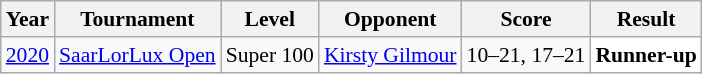<table class="sortable wikitable" style="font-size: 90%;">
<tr>
<th>Year</th>
<th>Tournament</th>
<th>Level</th>
<th>Opponent</th>
<th>Score</th>
<th>Result</th>
</tr>
<tr>
<td align="center"><a href='#'>2020</a></td>
<td align="left"><a href='#'>SaarLorLux Open</a></td>
<td align="left">Super 100</td>
<td align="left"> <a href='#'>Kirsty Gilmour</a></td>
<td align="left">10–21, 17–21</td>
<td style="text-align:left; background:white"> <strong>Runner-up</strong></td>
</tr>
</table>
